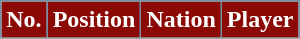<table class="wikitable sortable">
<tr>
<th style="background:#8b0a05; color:#FFF; border:1px solid #738FA5;" scope="col">No.</th>
<th style="background:#8b0a05; color:#FFF; border:1px solid #738FA5;" scope="col">Position</th>
<th style="background:#8b0a05; color:#FFF; border:1px solid #738FA5;" scope="col">Nation</th>
<th style="background:#8b0a05; color:#FFF; border:1px solid #738FA5;" scope="col">Player</th>
</tr>
<tr>
</tr>
</table>
